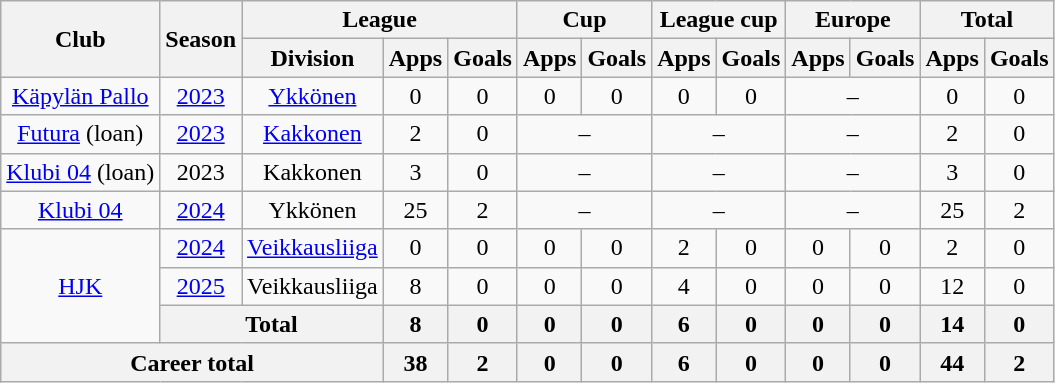<table class="wikitable" style="text-align:center">
<tr>
<th rowspan="2">Club</th>
<th rowspan="2">Season</th>
<th colspan="3">League</th>
<th colspan="2">Cup</th>
<th colspan="2">League cup</th>
<th colspan="2">Europe</th>
<th colspan="2">Total</th>
</tr>
<tr>
<th>Division</th>
<th>Apps</th>
<th>Goals</th>
<th>Apps</th>
<th>Goals</th>
<th>Apps</th>
<th>Goals</th>
<th>Apps</th>
<th>Goals</th>
<th>Apps</th>
<th>Goals</th>
</tr>
<tr>
<td><a href='#'>Käpylän Pallo</a></td>
<td><a href='#'>2023</a></td>
<td><a href='#'>Ykkönen</a></td>
<td>0</td>
<td>0</td>
<td>0</td>
<td>0</td>
<td>0</td>
<td>0</td>
<td colspan=2>–</td>
<td>0</td>
<td>0</td>
</tr>
<tr>
<td><a href='#'>Futura</a> (loan)</td>
<td><a href='#'>2023</a></td>
<td><a href='#'>Kakkonen</a></td>
<td>2</td>
<td>0</td>
<td colspan=2>–</td>
<td colspan=2>–</td>
<td colspan=2>–</td>
<td>2</td>
<td>0</td>
</tr>
<tr>
<td><a href='#'>Klubi 04</a> (loan)</td>
<td>2023</td>
<td>Kakkonen</td>
<td>3</td>
<td>0</td>
<td colspan=2>–</td>
<td colspan=2>–</td>
<td colspan=2>–</td>
<td>3</td>
<td>0</td>
</tr>
<tr>
<td><a href='#'>Klubi 04</a></td>
<td><a href='#'>2024</a></td>
<td>Ykkönen</td>
<td>25</td>
<td>2</td>
<td colspan=2>–</td>
<td colspan=2>–</td>
<td colspan=2>–</td>
<td>25</td>
<td>2</td>
</tr>
<tr>
<td rowspan=3><a href='#'>HJK</a></td>
<td><a href='#'>2024</a></td>
<td><a href='#'>Veikkausliiga</a></td>
<td>0</td>
<td>0</td>
<td>0</td>
<td>0</td>
<td>2</td>
<td>0</td>
<td>0</td>
<td>0</td>
<td>2</td>
<td>0</td>
</tr>
<tr>
<td><a href='#'>2025</a></td>
<td>Veikkausliiga</td>
<td>8</td>
<td>0</td>
<td>0</td>
<td>0</td>
<td>4</td>
<td>0</td>
<td>0</td>
<td>0</td>
<td>12</td>
<td>0</td>
</tr>
<tr>
<th colspan=2>Total</th>
<th>8</th>
<th>0</th>
<th>0</th>
<th>0</th>
<th>6</th>
<th>0</th>
<th>0</th>
<th>0</th>
<th>14</th>
<th>0</th>
</tr>
<tr>
<th colspan="3">Career total</th>
<th>38</th>
<th>2</th>
<th>0</th>
<th>0</th>
<th>6</th>
<th>0</th>
<th>0</th>
<th>0</th>
<th>44</th>
<th>2</th>
</tr>
</table>
